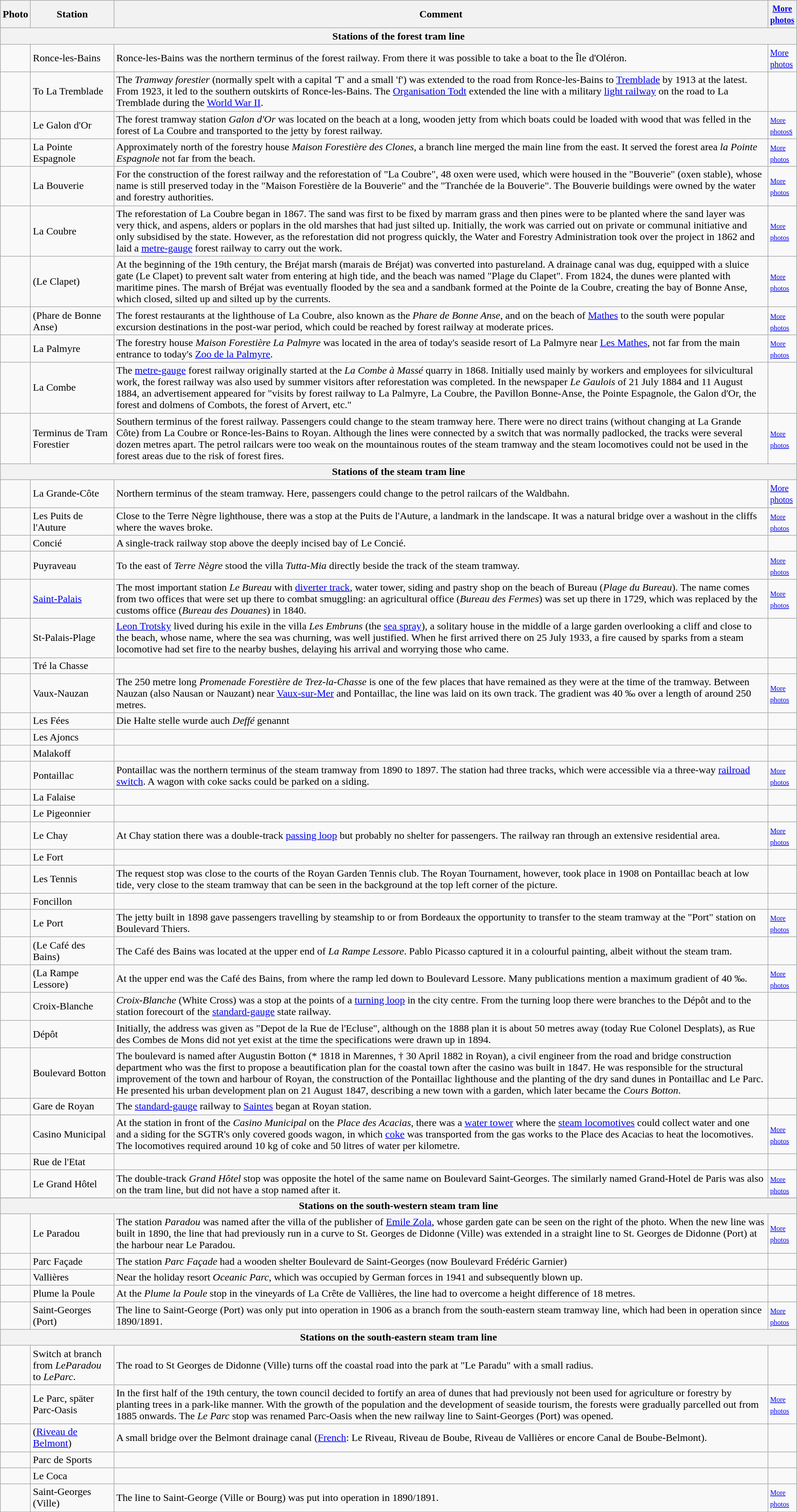<table class="wikitable" >
<tr>
<th>Photo</th>
<th>Station</th>
<th>Comment</th>
<th><a href='#'><small>More<br>photos</small></a></th>
</tr>
<tr>
<th colspan="4">Stations of the forest tram line</th>
</tr>
<tr>
<td></td>
<td>Ronce-les-Bains</td>
<td>Ronce-les-Bains was the northern terminus of the forest railway. From there it was possible to take a boat to the Île d'Oléron.</td>
<td><a href='#'><small>More<br>photos</small></a></td>
</tr>
<tr>
<td></td>
<td>To La Tremblade</td>
<td>The <em>Tramway forestier</em> (normally spelt with a capital 'T' and a small 'f') was extended to the road from Ronce-les-Bains to <a href='#'>Tremblade</a> by 1913 at the latest. From 1923, it led to the southern outskirts of Ronce-les-Bains. The <a href='#'>Organisation Todt</a> extended the line with a military <a href='#'>light railway</a> on the road to La Tremblade during the <a href='#'>World War II</a>.</td>
<td></td>
</tr>
<tr>
<td></td>
<td>Le Galon d'Or</td>
<td>The forest tramway station <em>Galon d'Or</em> was located on the beach at a long, wooden jetty from which boats could be loaded with wood that was felled in the forest of La Coubre and transported to the jetty by forest railway.</td>
<td><small><a href='#'><small>More<br>photos</small>s</a></small></td>
</tr>
<tr>
<td></td>
<td>La Pointe Espagnole</td>
<td>Approximately  north of the forestry house <em>Maison Forestière des Clones</em>, a branch line merged the main line from the east. It served the forest area <em>la Pointe Espagnole</em> not far from the beach.</td>
<td><small><a href='#'><small>More<br>photos</small></a></small></td>
</tr>
<tr>
<td></td>
<td>La Bouverie</td>
<td>For the construction of the forest railway and the reforestation of "La Coubre", 48 oxen were used, which were housed in the "Bouverie" (oxen stable), whose name is still preserved today in the "Maison Forestière de la Bouverie" and the "Tranchée de la Bouverie". The Bouverie buildings were owned by the water and forestry authorities.</td>
<td><small><a href='#'><small>More<br>photos</small></a></small></td>
</tr>
<tr>
<td></td>
<td>La Coubre</td>
<td>The reforestation of La Coubre began in 1867. The sand was first to be fixed by marram grass and then pines were to be planted where the sand layer was very thick, and aspens, alders or poplars in the old marshes that had just silted up. Initially, the work was carried out on private or communal initiative and only subsidised by the state. However, as the reforestation did not progress quickly, the Water and Forestry Administration took over the project in 1862 and laid a <a href='#'>metre-gauge</a> forest railway to carry out the work.</td>
<td><small><a href='#'><small>More<br>photos</small></a></small></td>
</tr>
<tr>
<td></td>
<td>(Le Clapet)</td>
<td>At the beginning of the 19th century, the Bréjat marsh (marais de Bréjat) was converted into pastureland. A drainage canal was dug, equipped with a sluice gate (Le Clapet) to prevent salt water from entering at high tide, and the beach was named "Plage du Clapet". From 1824, the dunes were planted with maritime pines. The marsh of Bréjat was eventually flooded by the sea and a sandbank formed at the Pointe de la Coubre, creating the bay of Bonne Anse, which closed, silted up and silted up by the currents.</td>
<td><small><a href='#'><small>More<br>photos</small></a></small></td>
</tr>
<tr>
<td></td>
<td>(Phare de Bonne Anse)</td>
<td>The forest restaurants at the lighthouse of La Coubre, also known as the <em>Phare de Bonne Anse</em>, and on the beach of <a href='#'>Mathes</a> to the south were popular excursion destinations in the post-war period, which could be reached by forest railway at moderate prices.</td>
<td><small><a href='#'><small>More<br>photos</small></a></small></td>
</tr>
<tr>
<td></td>
<td>La Palmyre</td>
<td>The forestry house <em>Maison Forestière La Palmyre</em> was located in the area of today's seaside resort of La Palmyre near <a href='#'>Les Mathes</a>, not far from the main entrance to today's <a href='#'>Zoo de la Palmyre</a>.</td>
<td><small><a href='#'><small>More<br>photos</small></a></small></td>
</tr>
<tr>
<td></td>
<td>La Combe</td>
<td>The <a href='#'>metre-gauge</a> forest railway originally started at the <em>La Combe à Massé</em> quarry in 1868. Initially used mainly by workers and employees for silvicultural work, the forest railway was also used by summer visitors after reforestation was completed. In the newspaper <em>Le Gaulois</em> of 21 July 1884 and 11 August 1884, an advertisement appeared for "visits by forest railway to La Palmyre, La Coubre, the Pavillon Bonne-Anse, the Pointe Espagnole, the Galon d'Or, the forest and dolmens of Combots, the forest of Arvert, etc."</td>
<td></td>
</tr>
<tr>
<td></td>
<td>Terminus de Tram Forestier</td>
<td>Southern terminus of the forest railway. Passengers could change to the steam tramway here. There were no direct trains (without changing at La Grande Côte) from La Coubre or Ronce-les-Bains to Royan. Although the lines were connected by a switch that was normally padlocked, the tracks were several dozen metres apart. The petrol railcars were too weak on the mountainous routes of the steam tramway and the steam locomotives could not be used in the forest areas due to the risk of forest fires.</td>
<td><small><a href='#'><small>More<br>photos</small></a></small></td>
</tr>
<tr>
<th colspan="4">Stations of the steam tram line</th>
</tr>
<tr>
<td></td>
<td>La Grande-Côte</td>
<td>Northern terminus of the steam tramway. Here, passengers could change to the petrol railcars of the Waldbahn.</td>
<td><a href='#'><small>More<br>photos</small></a></td>
</tr>
<tr>
<td></td>
<td>Les Puits de l'Auture</td>
<td>Close to the Terre Nègre lighthouse, there was a stop at the Puits de l'Auture, a landmark in the landscape. It was a natural bridge over a washout in the cliffs where the waves broke.</td>
<td><small><a href='#'><small>More<br>photos</small></a></small></td>
</tr>
<tr>
<td></td>
<td>Concié</td>
<td>A single-track railway stop above the deeply incised bay of Le Concié.</td>
<td></td>
</tr>
<tr>
<td></td>
<td>Puyraveau</td>
<td>To the east of <em>Terre Nègre</em> stood the villa <em>Tutta-Mia</em> directly beside the track of the steam tramway.</td>
<td><small><a href='#'><small>More<br>photos</small></a></small></td>
</tr>
<tr>
<td></td>
<td><a href='#'>Saint-Palais</a></td>
<td>The most important station <em>Le Bureau</em> with <a href='#'>diverter track</a>, water tower, siding and pastry shop on the beach of Bureau (<em>Plage du Bureau</em>). The name comes from two offices that were set up there to combat smuggling: an agricultural office (<em>Bureau des Fermes</em>) was set up there in 1729, which was replaced by the customs office (<em>Bureau des Douanes</em>) in 1840.</td>
<td><small><a href='#'><small>More<br>photos</small></a></small></td>
</tr>
<tr>
<td></td>
<td>St-Palais-Plage</td>
<td><a href='#'>Leon Trotsky</a> lived during his exile in the villa <em>Les Embruns</em> (the <a href='#'>sea spray</a>), a solitary house in the middle of a large garden overlooking a cliff and close to the beach, whose name, where the sea was churning, was well justified. When he first arrived there on 25 July 1933, a fire caused by sparks from a steam locomotive had set fire to the nearby bushes, delaying his arrival and worrying those who came.</td>
<td></td>
</tr>
<tr>
<td></td>
<td>Tré la Chasse</td>
<td></td>
<td></td>
</tr>
<tr>
<td></td>
<td>Vaux-Nauzan</td>
<td>The 250 metre long <em>Promenade Forestière de Trez-la-Chasse</em> is one of the few places that have remained as they were at the time of the tramway. Between Nauzan (also Nausan or Nauzant) near <a href='#'>Vaux-sur-Mer</a> and Pontaillac, the line was laid on its own track. The gradient was 40 ‰ over a length of around 250 metres.</td>
<td><small><a href='#'><small>More<br>photos</small></a></small></td>
</tr>
<tr>
<td></td>
<td>Les Fées</td>
<td>Die Halte stelle wurde auch <em>Deffé</em> genannt</td>
<td></td>
</tr>
<tr>
<td></td>
<td>Les Ajoncs</td>
<td></td>
<td></td>
</tr>
<tr>
<td></td>
<td>Malakoff</td>
<td></td>
<td></td>
</tr>
<tr>
<td></td>
<td>Pontaillac</td>
<td>Pontaillac was the northern terminus of the steam tramway from 1890 to 1897. The station had three tracks, which were accessible via a three-way <a href='#'>railroad switch</a>. A wagon with coke sacks could be parked on a siding.</td>
<td><small><a href='#'><small>More<br>photos</small></a></small></td>
</tr>
<tr>
<td></td>
<td>La Falaise</td>
<td></td>
<td></td>
</tr>
<tr>
<td></td>
<td>Le Pigeonnier</td>
<td></td>
<td></td>
</tr>
<tr>
<td></td>
<td>Le Chay</td>
<td>At Chay station there was a double-track <a href='#'>passing loop</a> but probably no shelter for passengers. The railway ran through an extensive residential area.</td>
<td><small><a href='#'><small>More<br>photos</small></a></small></td>
</tr>
<tr>
<td></td>
<td>Le Fort</td>
<td></td>
<td></td>
</tr>
<tr>
<td></td>
<td>Les Tennis</td>
<td>The request stop was close to the courts of the Royan Garden Tennis club. The Royan Tournament, however, took place in 1908 on Pontaillac beach at low tide, very close to the steam tramway that can be seen in the background at the top left corner of the picture.</td>
<td></td>
</tr>
<tr>
<td></td>
<td>Foncillon</td>
<td></td>
<td></td>
</tr>
<tr>
<td></td>
<td>Le Port</td>
<td>The jetty built in 1898 gave passengers travelling by steamship to or from Bordeaux the opportunity to transfer to the steam tramway at the "Port" station on Boulevard Thiers.</td>
<td><small><a href='#'><small>More<br>photos</small></a></small></td>
</tr>
<tr>
<td></td>
<td>(Le Café des Bains)</td>
<td>The Café des Bains was located at the upper end of <em>La Rampe Lessore</em>. Pablo Picasso captured it in a colourful painting, albeit without the steam tram.</td>
<td></td>
</tr>
<tr>
<td></td>
<td>(La Rampe Lessore)</td>
<td>At the upper end was the Café des Bains, from where the ramp led down to Boulevard Lessore. Many publications mention a maximum gradient of 40 ‰.</td>
<td><small><a href='#'><small>More<br>photos</small></a></small></td>
</tr>
<tr>
<td></td>
<td>Croix-Blanche</td>
<td><em>Croix-Blanche</em> (White Cross) was a stop at the points of a <a href='#'>turning loop</a> in the city centre. From the turning loop there were branches to the Dépôt and to the station forecourt of the <a href='#'>standard-gauge</a> state railway.</td>
<td></td>
</tr>
<tr>
<td></td>
<td>Dépôt</td>
<td>Initially, the address was given as "Depot de la Rue de l'Ecluse", although on the 1888 plan it is about 50 metres away (today Rue Colonel Desplats), as Rue des Combes de Mons did not yet exist at the time the specifications were drawn up in 1894.</td>
</tr>
<tr>
<td></td>
<td>Boulevard Botton</td>
<td>The boulevard is named after Augustin Botton (* 1818 in Marennes, † 30 April 1882 in Royan), a civil engineer from the road and bridge construction department who was the first to propose a beautification plan for the coastal town after the casino was built in 1847. He was responsible for the structural improvement of the town and harbour of Royan, the construction of the Pontaillac lighthouse and the planting of the dry sand dunes in Pontaillac and Le Parc. He presented his urban development plan on 21 August 1847, describing a new town with a garden, which later became the <em>Cours Botton</em>.</td>
<td></td>
</tr>
<tr>
<td></td>
<td>Gare de Royan</td>
<td>The <a href='#'>standard-gauge</a> railway to <a href='#'>Saintes</a> began at Royan station.</td>
<td></td>
</tr>
<tr>
<td></td>
<td>Casino Municipal</td>
<td>At the station in front of the <em>Casino Municipal</em> on the <em>Place des Acacias</em>, there was a <a href='#'>water tower</a> where the <a href='#'>steam locomotives</a> could collect water and one and a siding for the SGTR's only covered goods wagon, in which <a href='#'>coke</a> was transported from the gas works to the Place des Acacias to heat the locomotives. The locomotives required around 10 kg of coke and 50 litres of water per kilometre.</td>
<td><small><a href='#'><small>More<br>photos</small></a></small></td>
</tr>
<tr>
<td></td>
<td>Rue de l'Etat</td>
<td></td>
<td></td>
</tr>
<tr>
<td></td>
<td>Le Grand Hôtel</td>
<td>The double-track <em>Grand Hôtel</em> stop was opposite the hotel of the same name on Boulevard Saint-Georges. The similarly named Grand-Hotel de Paris was also on the tram line, but did not have a stop named after it.</td>
<td><small><a href='#'><small>More<br>photos</small></a></small></td>
</tr>
<tr>
</tr>
<tr>
<th colspan="4">Stations on the south-western steam tram line</th>
</tr>
<tr>
<td></td>
<td>Le Paradou</td>
<td>The station <em>Paradou</em> was named after the villa of the publisher of <a href='#'>Emile Zola</a>, whose garden gate can be seen on the right of the photo. When the new line was built in 1890, the line that had previously run in a curve to St. Georges de Didonne (Ville) was extended in a straight line to St. Georges de Didonne (Port) at the harbour near Le Paradou.</td>
<td><small><a href='#'><small>More<br>photos</small></a></small></td>
</tr>
<tr>
<td></td>
<td>Parc Façade</td>
<td>The station <em>Parc Façade</em> had a wooden shelter Boulevard de Saint-Georges (now Boulevard Frédéric Garnier)</td>
<td></td>
</tr>
<tr>
<td></td>
<td>Vallières</td>
<td>Near the holiday resort <em>Oceanic Parc</em>, which was occupied by German forces in 1941 and subsequently blown up.</td>
<td></td>
</tr>
<tr>
<td></td>
<td>Plume la Poule</td>
<td>At the <em>Plume la Poule</em> stop in the vineyards of La Crête de Vallières, the line had to overcome a height difference of 18 metres.</td>
<td></td>
</tr>
<tr>
<td></td>
<td>Saint-Georges (Port)</td>
<td>The line to Saint-George (Port) was only put into operation in 1906 as a branch from the south-eastern steam tramway line, which had been in operation since 1890/1891.</td>
<td><small><a href='#'><small>More<br>photos</small></a></small></td>
</tr>
<tr>
<th colspan="4">Stations on the south-eastern steam tram line</th>
</tr>
<tr>
<td></td>
<td>Switch at branch from <em>Le­Paradou</em> to <em>Le­Parc</em>.</td>
<td>The road to St Georges de Didonne (Ville) turns off the coastal road into the park at "Le Paradu" with a small radius.</td>
<td></td>
</tr>
<tr>
<td></td>
<td>Le Parc, später Parc-Oasis</td>
<td>In the first half of the 19th century, the town council decided to fortify an area of dunes that had previously not been used for agriculture or forestry by planting trees in a park-like manner.  With the growth of the population and the development of seaside tourism, the forests were gradually parcelled out from 1885 onwards. The <em>Le Parc</em> stop was renamed Parc-Oasis when the new railway line to Saint-Georges (Port) was opened.</td>
<td><small><a href='#'><small>More<br>photos</small></a></small></td>
</tr>
<tr>
<td></td>
<td>(<a href='#'>Riveau de Belmont</a>)</td>
<td>A small bridge over the Belmont drainage canal (<a href='#'>French</a>: Le Riveau, Riveau de Boube, Riveau de Vallières or encore Canal de Boube-Belmont).</td>
<td></td>
</tr>
<tr>
<td></td>
<td>Parc de Sports</td>
<td></td>
<td></td>
</tr>
<tr>
<td></td>
<td>Le Coca</td>
<td></td>
<td></td>
</tr>
<tr>
<td></td>
<td>Saint-Georges (Ville)</td>
<td>The line to Saint-George (Ville or Bourg) was put into operation in 1890/1891.</td>
<td><small><a href='#'><small>More<br>photos</small></a></small></td>
</tr>
</table>
